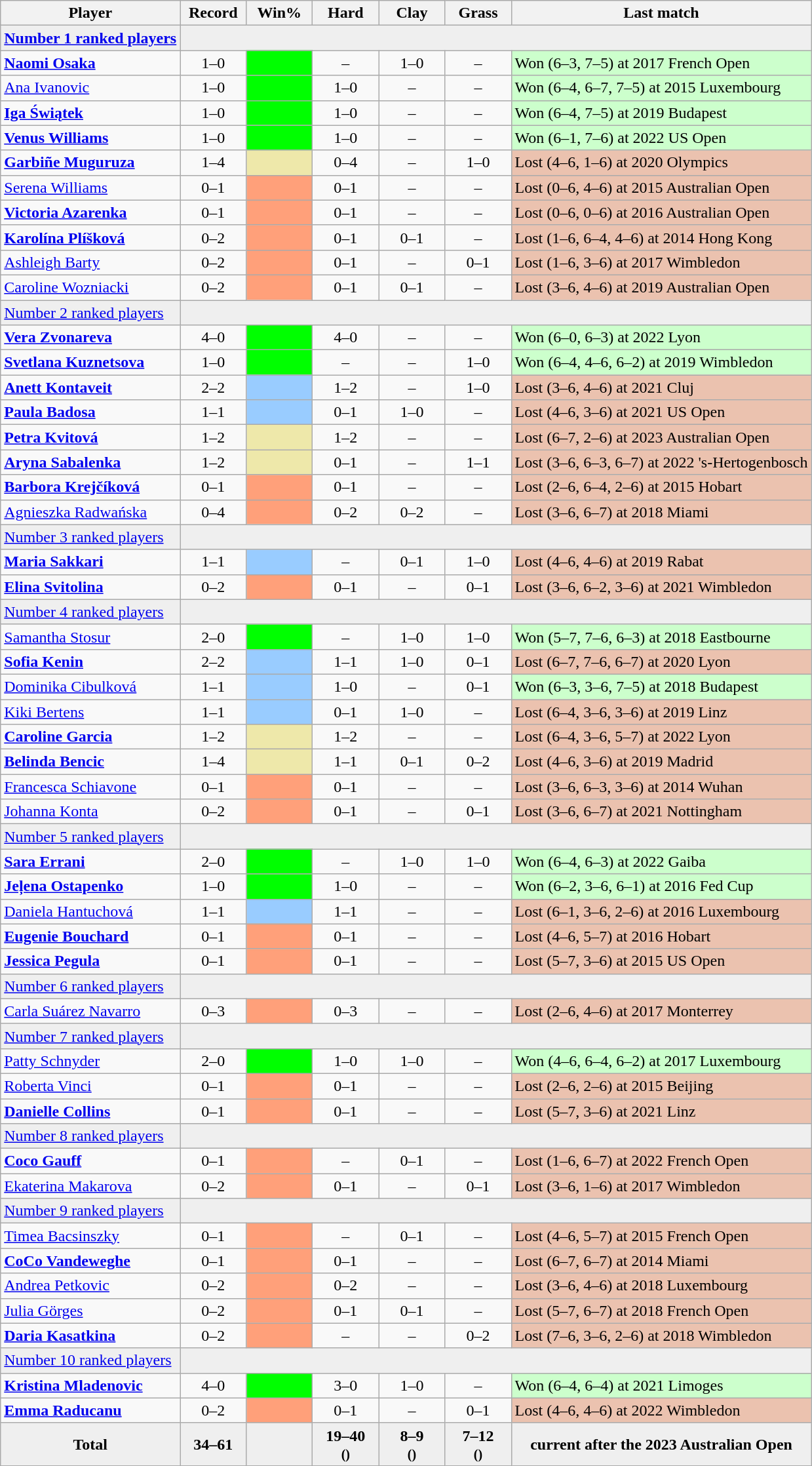<table class="wikitable sortable nowrap" style="text-align:center">
<tr>
<th><strong>Player</strong></th>
<th width="60">Record</th>
<th width="60">Win%</th>
<th bgcolor="CCCCFF" width="60">Hard</th>
<th bgcolor="EBC2AF" width="60">Clay</th>
<th bgcolor="CCFFCC" width="60">Grass</th>
<th>Last match</th>
</tr>
<tr bgcolor="efefef">
<td align="left"><strong><a href='#'>Number 1 ranked players</a></strong></td>
<td colspan="6"></td>
</tr>
<tr>
<td align="left"><strong> <a href='#'>Naomi Osaka</a></strong></td>
<td>1–0</td>
<td bgcolor=lime></td>
<td>–</td>
<td>1–0</td>
<td>–</td>
<td bgcolor=#cfc align=left>Won (6–3, 7–5) at 2017 French Open</td>
</tr>
<tr>
<td align="left"> <a href='#'>Ana Ivanovic</a></td>
<td>1–0</td>
<td bgcolor=lime></td>
<td>1–0</td>
<td>–</td>
<td>–</td>
<td bgcolor=#cfc align=left>Won (6–4, 6–7, 7–5) at 2015 Luxembourg</td>
</tr>
<tr>
<td align="left"><strong> <a href='#'>Iga Świątek</a></strong></td>
<td>1–0</td>
<td bgcolor=lime></td>
<td>1–0</td>
<td>–</td>
<td>–</td>
<td bgcolor=#cfc align=left>Won (6–4, 7–5) at 2019 Budapest</td>
</tr>
<tr>
<td align="left"><strong> <a href='#'>Venus Williams</a></strong></td>
<td>1–0</td>
<td bgcolor=lime></td>
<td>1–0</td>
<td>–</td>
<td>–</td>
<td bgcolor=#cfc align=left>Won (6–1, 7–6) at 2022 US Open</td>
</tr>
<tr>
<td align="left"> <strong><a href='#'>Garbiñe Muguruza</a></strong></td>
<td>1–4</td>
<td bgcolor=eee8aa></td>
<td>0–4</td>
<td>–</td>
<td>1–0</td>
<td bgcolor=ebc2af align=left>Lost (4–6, 1–6) at 2020 Olympics</td>
</tr>
<tr>
<td align="left"> <a href='#'>Serena Williams</a></td>
<td>0–1</td>
<td bgcolor=ffa07a></td>
<td>0–1</td>
<td>–</td>
<td>–</td>
<td bgcolor=ebc2af align=left>Lost (0–6, 4–6) at 2015 Australian Open</td>
</tr>
<tr>
<td align="left"><strong> <a href='#'>Victoria Azarenka</a></strong></td>
<td>0–1</td>
<td bgcolor=ffa07a></td>
<td>0–1</td>
<td>–</td>
<td>–</td>
<td bgcolor=ebc2af align=left>Lost (0–6, 0–6) at 2016 Australian Open</td>
</tr>
<tr>
<td align="left"><strong> <a href='#'>Karolína Plíšková</a></strong></td>
<td>0–2</td>
<td bgcolor=ffa07a></td>
<td>0–1</td>
<td>0–1</td>
<td>–</td>
<td bgcolor=ebc2af align=left>Lost (1–6, 6–4, 4–6) at 2014 Hong Kong</td>
</tr>
<tr>
<td align="left"> <a href='#'>Ashleigh Barty</a></td>
<td>0–2</td>
<td bgcolor=ffa07a></td>
<td>0–1</td>
<td>–</td>
<td>0–1</td>
<td bgcolor=ebc2af align=left>Lost (1–6, 3–6) at 2017 Wimbledon</td>
</tr>
<tr>
<td align="left"> <a href='#'>Caroline Wozniacki</a></td>
<td>0–2</td>
<td bgcolor=ffa07a></td>
<td>0–1</td>
<td>0–1</td>
<td>–</td>
<td bgcolor=ebc2af align=left>Lost (3–6, 4–6) at 2019 Australian Open</td>
</tr>
<tr bgcolor=efefef>
<td align=left><a href='#'>Number 2 ranked players</a></td>
<td colspan="6"></td>
</tr>
<tr>
<td align=left><strong> <a href='#'>Vera Zvonareva</a></strong></td>
<td>4–0</td>
<td bgcolor=lime></td>
<td>4–0</td>
<td>–</td>
<td>–</td>
<td bgcolor=#cfc align=left>Won (6–0, 6–3) at 2022 Lyon</td>
</tr>
<tr>
<td align=left><strong> <a href='#'>Svetlana Kuznetsova</a></strong></td>
<td>1–0</td>
<td bgcolor=lime></td>
<td>–</td>
<td>–</td>
<td>1–0</td>
<td bgcolor=#cfc align=left>Won (6–4, 4–6, 6–2) at 2019 Wimbledon</td>
</tr>
<tr>
<td align=left><strong> <a href='#'>Anett Kontaveit</a></strong></td>
<td>2–2</td>
<td bgcolor=#9cf></td>
<td>1–2</td>
<td>–</td>
<td>1–0</td>
<td bgcolor=#ebc2af align=left>Lost (3–6, 4–6) at 2021 Cluj</td>
</tr>
<tr>
<td align=left><strong> <a href='#'>Paula Badosa</a></strong></td>
<td>1–1</td>
<td bgcolor=#9cf></td>
<td>0–1</td>
<td>1–0</td>
<td>–</td>
<td bgcolor=#ebc2af align=left>Lost (4–6, 3–6) at 2021 US Open</td>
</tr>
<tr>
<td align=left><strong> <a href='#'>Petra Kvitová</a></strong></td>
<td>1–2</td>
<td bgcolor=#eee8aa></td>
<td>1–2</td>
<td>–</td>
<td>–</td>
<td bgcolor=#ebc2af align=left>Lost (6–7, 2–6) at 2023 Australian Open</td>
</tr>
<tr>
<td align=left><strong> <a href='#'>Aryna Sabalenka</a></strong></td>
<td>1–2</td>
<td bgcolor=#eee8aa></td>
<td>0–1</td>
<td>–</td>
<td>1–1</td>
<td bgcolor=#ebc2af align=left>Lost (3–6, 6–3, 6–7) at 2022 's-Hertogenbosch</td>
</tr>
<tr>
<td align=left><strong> <a href='#'>Barbora Krejčíková</a></strong></td>
<td>0–1</td>
<td bgcolor=#ffa07a></td>
<td>0–1</td>
<td>–</td>
<td>–</td>
<td bgcolor=#ebc2af align=left>Lost (2–6, 6–4, 2–6) at 2015 Hobart</td>
</tr>
<tr>
<td align=left> <a href='#'>Agnieszka Radwańska</a></td>
<td>0–4</td>
<td bgcolor=ffa07a></td>
<td>0–2</td>
<td>0–2</td>
<td>–</td>
<td bgcolor=#ebc2af align=left>Lost (3–6, 6–7) at 2018 Miami</td>
</tr>
<tr bgcolor=efefef>
<td align=left><a href='#'>Number 3 ranked players</a></td>
<td colspan="6"></td>
</tr>
<tr>
<td align=left><strong> <a href='#'>Maria Sakkari</a></strong></td>
<td>1–1</td>
<td bgcolor=#9cf></td>
<td>–</td>
<td>0–1</td>
<td>1–0</td>
<td bgcolor=#ebc2af align=left>Lost (4–6, 4–6) at 2019 Rabat</td>
</tr>
<tr>
<td align=left><strong> <a href='#'>Elina Svitolina</a></strong></td>
<td>0–2</td>
<td bgcolor=ffa07a></td>
<td>0–1</td>
<td>–</td>
<td>0–1</td>
<td bgcolor=#ebc2af align=left>Lost (3–6, 6–2, 3–6) at 2021 Wimbledon</td>
</tr>
<tr bgcolor=efefef>
<td align=left><a href='#'>Number 4 ranked players</a></td>
<td colspan="6"></td>
</tr>
<tr>
<td align=left> <a href='#'>Samantha Stosur</a></td>
<td>2–0</td>
<td bgcolor=lime></td>
<td>–</td>
<td>1–0</td>
<td>1–0</td>
<td bgcolor=#cfc align=left>Won (5–7, 7–6, 6–3) at 2018 Eastbourne</td>
</tr>
<tr>
<td align=left><strong> <a href='#'>Sofia Kenin</a></strong></td>
<td>2–2</td>
<td bgcolor=#9cf></td>
<td>1–1</td>
<td>1–0</td>
<td>0–1</td>
<td bgcolor=#ebc2af align=left>Lost (6–7, 7–6, 6–7) at 2020 Lyon</td>
</tr>
<tr>
<td align=left> <a href='#'>Dominika Cibulková</a></td>
<td>1–1</td>
<td bgcolor=#9cf></td>
<td>1–0</td>
<td>–</td>
<td>0–1</td>
<td bgcolor=#cfc align=left>Won (6–3, 3–6, 7–5) at 2018 Budapest</td>
</tr>
<tr>
<td align=left> <a href='#'>Kiki Bertens</a></td>
<td>1–1</td>
<td bgcolor=#9cf></td>
<td>0–1</td>
<td>1–0</td>
<td>–</td>
<td bgcolor=#ebc2af align=left>Lost (6–4, 3–6, 3–6) at 2019 Linz</td>
</tr>
<tr>
<td align=left><strong> <a href='#'>Caroline Garcia</a></strong></td>
<td>1–2</td>
<td bgcolor=#eee8aa></td>
<td>1–2</td>
<td>–</td>
<td>–</td>
<td bgcolor=#ebc2af align=left>Lost (6–4, 3–6, 5–7) at 2022 Lyon</td>
</tr>
<tr>
<td align=left><strong> <a href='#'>Belinda Bencic</a></strong></td>
<td>1–4</td>
<td bgcolor=#eee8aa></td>
<td>1–1</td>
<td>0–1</td>
<td>0–2</td>
<td bgcolor=#ebc2af align=left>Lost (4–6, 3–6) at 2019 Madrid</td>
</tr>
<tr>
<td align=left> <a href='#'>Francesca Schiavone</a></td>
<td>0–1</td>
<td bgcolor=ffa07a></td>
<td>0–1</td>
<td>–</td>
<td>–</td>
<td bgcolor=#ebc2af align=left>Lost (3–6, 6–3, 3–6) at 2014 Wuhan</td>
</tr>
<tr>
<td align=left> <a href='#'>Johanna Konta</a></td>
<td>0–2</td>
<td bgcolor=ffa07a></td>
<td>0–1</td>
<td>–</td>
<td>0–1</td>
<td bgcolor=#ebc2af align=left>Lost (3–6, 6–7) at 2021 Nottingham</td>
</tr>
<tr bgcolor=efefef>
<td align=left><a href='#'>Number 5 ranked players</a></td>
<td colspan="6"></td>
</tr>
<tr>
<td align=left><strong> <a href='#'>Sara Errani</a></strong></td>
<td>2–0</td>
<td bgcolor=lime></td>
<td>–</td>
<td>1–0</td>
<td>1–0</td>
<td bgcolor=#cfc align=left>Won (6–4, 6–3) at 2022 Gaiba</td>
</tr>
<tr>
<td align=left><strong> <a href='#'>Jeļena Ostapenko</a></strong></td>
<td>1–0</td>
<td bgcolor=lime></td>
<td>1–0</td>
<td>–</td>
<td>–</td>
<td bgcolor=#cfc align=left>Won (6–2, 3–6, 6–1) at 2016 Fed Cup</td>
</tr>
<tr>
<td align=left> <a href='#'>Daniela Hantuchová</a></td>
<td>1–1</td>
<td bgcolor=#9cf></td>
<td>1–1</td>
<td>–</td>
<td>–</td>
<td bgcolor=#ebc2af align=left>Lost (6–1, 3–6, 2–6) at 2016 Luxembourg</td>
</tr>
<tr>
<td align=left> <strong><a href='#'>Eugenie Bouchard</a></strong></td>
<td>0–1</td>
<td bgcolor=ffa07a></td>
<td>0–1</td>
<td>–</td>
<td>–</td>
<td bgcolor=#ebc2af align=left>Lost (4–6, 5–7) at 2016 Hobart</td>
</tr>
<tr>
<td align=left><strong> <a href='#'>Jessica Pegula</a></strong></td>
<td>0–1</td>
<td bgcolor=ffa07a></td>
<td>0–1</td>
<td>–</td>
<td>–</td>
<td bgcolor=#ebc2af align=left>Lost (5–7, 3–6) at 2015 US Open</td>
</tr>
<tr bgcolor=efefef>
<td align=left><a href='#'>Number 6 ranked players</a></td>
<td colspan="6"></td>
</tr>
<tr>
<td align=left> <a href='#'>Carla Suárez Navarro</a></td>
<td>0–3</td>
<td bgcolor=ffa07a></td>
<td>0–3</td>
<td>–</td>
<td>–</td>
<td bgcolor=ebc2af align=left>Lost (2–6, 4–6) at 2017 Monterrey</td>
</tr>
<tr bgcolor=efefef>
<td align=left><a href='#'>Number 7 ranked players</a></td>
<td colspan="6"></td>
</tr>
<tr>
<td align=left> <a href='#'>Patty Schnyder</a></td>
<td>2–0</td>
<td bgcolor=lime></td>
<td>1–0</td>
<td>1–0</td>
<td>–</td>
<td bgcolor=#cfc align=left>Won (4–6, 6–4, 6–2) at 2017 Luxembourg</td>
</tr>
<tr>
<td align=left> <a href='#'>Roberta Vinci</a></td>
<td>0–1</td>
<td bgcolor=ffa07a></td>
<td>0–1</td>
<td>–</td>
<td>–</td>
<td bgcolor=ebc2af align=left>Lost (2–6, 2–6) at 2015 Beijing</td>
</tr>
<tr>
<td align=left><strong> <a href='#'>Danielle Collins</a></strong></td>
<td>0–1</td>
<td bgcolor=ffa07a></td>
<td>0–1</td>
<td>–</td>
<td>–</td>
<td bgcolor=ebc2af align=left>Lost (5–7, 3–6) at 2021 Linz</td>
</tr>
<tr bgcolor=efefef>
<td align=left><a href='#'>Number 8 ranked players</a></td>
<td colspan="6"></td>
</tr>
<tr>
<td align=left> <strong><a href='#'>Coco Gauff</a></strong></td>
<td>0–1</td>
<td bgcolor=ffa07a></td>
<td>–</td>
<td>0–1</td>
<td>–</td>
<td bgcolor=ebc2af align=left>Lost (1–6, 6–7) at 2022 French Open</td>
</tr>
<tr>
<td align=left> <a href='#'>Ekaterina Makarova</a></td>
<td>0–2</td>
<td bgcolor=ffa07a></td>
<td>0–1</td>
<td>–</td>
<td>0–1</td>
<td bgcolor=ebc2af align=left>Lost (3–6, 1–6) at 2017 Wimbledon</td>
</tr>
<tr bgcolor=efefef>
<td align=left><a href='#'>Number 9 ranked players</a></td>
<td colspan="6"></td>
</tr>
<tr>
<td align=left> <a href='#'>Timea Bacsinszky</a></td>
<td>0–1</td>
<td bgcolor=ffa07a></td>
<td>–</td>
<td>0–1</td>
<td>–</td>
<td bgcolor=ebc2af align=left>Lost (4–6, 5–7) at 2015 French Open</td>
</tr>
<tr>
<td align=left><strong> <a href='#'>CoCo Vandeweghe</a></strong></td>
<td>0–1</td>
<td bgcolor=ffa07a></td>
<td>0–1</td>
<td>–</td>
<td>–</td>
<td bgcolor=ebc2af align=left>Lost (6–7, 6–7) at 2014 Miami</td>
</tr>
<tr>
<td align=left> <a href='#'>Andrea Petkovic</a></td>
<td>0–2</td>
<td bgcolor=ffa07a></td>
<td>0–2</td>
<td>–</td>
<td>–</td>
<td bgcolor=ebc2af align=left>Lost (3–6, 4–6) at 2018 Luxembourg</td>
</tr>
<tr>
<td align=left> <a href='#'>Julia Görges</a></td>
<td>0–2</td>
<td bgcolor=ffa07a></td>
<td>0–1</td>
<td>0–1</td>
<td>–</td>
<td bgcolor=ebc2af align=left>Lost (5–7, 6–7) at 2018 French Open</td>
</tr>
<tr>
<td align=left><strong> <a href='#'>Daria Kasatkina</a></strong></td>
<td>0–2</td>
<td bgcolor=ffa07a></td>
<td>–</td>
<td>–</td>
<td>0–2</td>
<td bgcolor=ebc2af align=left>Lost (7–6, 3–6, 2–6) at 2018 Wimbledon</td>
</tr>
<tr bgcolor=efefef>
<td align=left><a href='#'>Number 10 ranked players</a></td>
<td colspan="6"></td>
</tr>
<tr>
<td align=left><strong> <a href='#'>Kristina Mladenovic</a></strong></td>
<td>4–0</td>
<td bgcolor=lime></td>
<td>3–0</td>
<td>1–0</td>
<td>–</td>
<td bgcolor=#cfc align=left>Won (6–4, 6–4) at 2021 Limoges</td>
</tr>
<tr>
<td align=left> <strong><a href='#'>Emma Raducanu</a></strong></td>
<td>0–2</td>
<td bgcolor=ffa07a></td>
<td>0–1</td>
<td>–</td>
<td>0–1</td>
<td bgcolor=ebc2af align=left>Lost (4–6, 4–6) at 2022 Wimbledon</td>
</tr>
<tr class="sortbottom" style="background:#efefef;font-weight:bold">
<td>Total</td>
<td>34–61</td>
<td></td>
<td>19–40<br> <small>()</small></td>
<td>8–9<br> <small>()</small></td>
<td>7–12<br> <small>()</small></td>
<td>current after the 2023 Australian Open</td>
</tr>
</table>
